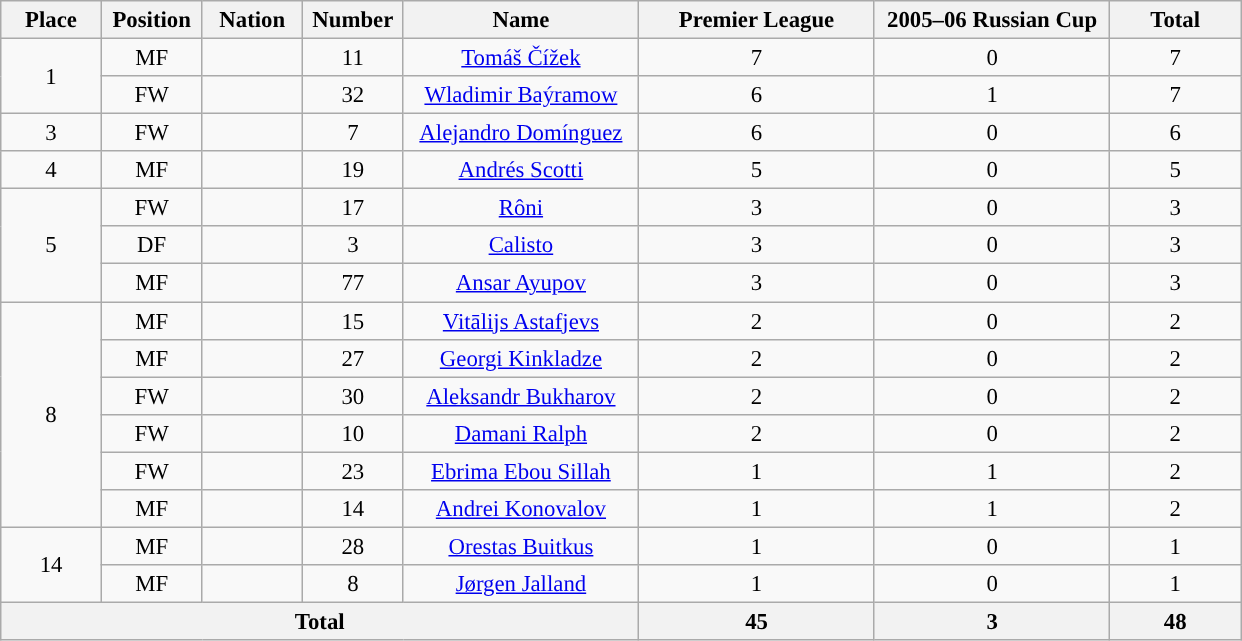<table class="wikitable" style="font-size: 95%; text-align: center;">
<tr>
<th width=60>Place</th>
<th width=60>Position</th>
<th width=60>Nation</th>
<th width=60>Number</th>
<th width=150>Name</th>
<th width=150>Premier League</th>
<th width=150>2005–06 Russian Cup</th>
<th width=80>Total</th>
</tr>
<tr>
<td rowspan="2">1</td>
<td>MF</td>
<td></td>
<td>11</td>
<td><a href='#'>Tomáš Čížek</a></td>
<td>7</td>
<td>0</td>
<td>7</td>
</tr>
<tr>
<td>FW</td>
<td></td>
<td>32</td>
<td><a href='#'>Wladimir Baýramow</a></td>
<td>6</td>
<td>1</td>
<td>7</td>
</tr>
<tr>
<td>3</td>
<td>FW</td>
<td></td>
<td>7</td>
<td><a href='#'>Alejandro Domínguez</a></td>
<td>6</td>
<td>0</td>
<td>6</td>
</tr>
<tr>
<td>4</td>
<td>MF</td>
<td></td>
<td>19</td>
<td><a href='#'>Andrés Scotti</a></td>
<td>5</td>
<td>0</td>
<td>5</td>
</tr>
<tr>
<td rowspan="3">5</td>
<td>FW</td>
<td></td>
<td>17</td>
<td><a href='#'>Rôni</a></td>
<td>3</td>
<td>0</td>
<td>3</td>
</tr>
<tr>
<td>DF</td>
<td></td>
<td>3</td>
<td><a href='#'>Calisto</a></td>
<td>3</td>
<td>0</td>
<td>3</td>
</tr>
<tr>
<td>MF</td>
<td></td>
<td>77</td>
<td><a href='#'>Ansar Ayupov</a></td>
<td>3</td>
<td>0</td>
<td>3</td>
</tr>
<tr>
<td rowspan="6">8</td>
<td>MF</td>
<td></td>
<td>15</td>
<td><a href='#'>Vitālijs Astafjevs</a></td>
<td>2</td>
<td>0</td>
<td>2</td>
</tr>
<tr>
<td>MF</td>
<td></td>
<td>27</td>
<td><a href='#'>Georgi Kinkladze</a></td>
<td>2</td>
<td>0</td>
<td>2</td>
</tr>
<tr>
<td>FW</td>
<td></td>
<td>30</td>
<td><a href='#'>Aleksandr Bukharov</a></td>
<td>2</td>
<td>0</td>
<td>2</td>
</tr>
<tr>
<td>FW</td>
<td></td>
<td>10</td>
<td><a href='#'>Damani Ralph</a></td>
<td>2</td>
<td>0</td>
<td>2</td>
</tr>
<tr>
<td>FW</td>
<td></td>
<td>23</td>
<td><a href='#'>Ebrima Ebou Sillah</a></td>
<td>1</td>
<td>1</td>
<td>2</td>
</tr>
<tr>
<td>MF</td>
<td></td>
<td>14</td>
<td><a href='#'>Andrei Konovalov</a></td>
<td>1</td>
<td>1</td>
<td>2</td>
</tr>
<tr>
<td rowspan="2">14</td>
<td>MF</td>
<td></td>
<td>28</td>
<td><a href='#'>Orestas Buitkus</a></td>
<td>1</td>
<td>0</td>
<td>1</td>
</tr>
<tr>
<td>MF</td>
<td></td>
<td>8</td>
<td><a href='#'>Jørgen Jalland</a></td>
<td>1</td>
<td>0</td>
<td>1</td>
</tr>
<tr>
<th colspan=5>Total</th>
<th>45</th>
<th>3</th>
<th>48</th>
</tr>
</table>
